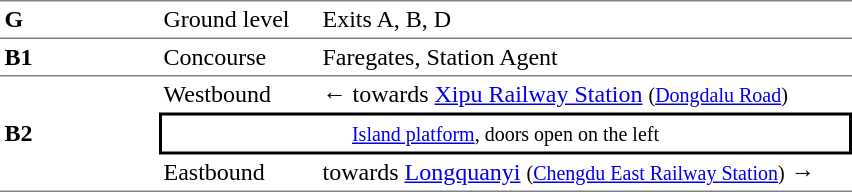<table cellspacing=0 cellpadding=3>
<tr>
<td style="border-top:solid 1px gray;border-bottom:solid 1px gray;" width=100><strong>G</strong></td>
<td style="border-top:solid 1px gray;border-bottom:solid 1px gray;" width=100>Ground level</td>
<td style="border-top:solid 1px gray;border-bottom:solid 1px gray;" width=350>Exits A, B, D</td>
</tr>
<tr>
<td style="border-bottom:solid 1px gray;"><strong>B1</strong></td>
<td style="border-bottom:solid 1px gray;">Concourse</td>
<td style="border-bottom:solid 1px gray;">Faregates, Station Agent</td>
</tr>
<tr>
<td style="border-bottom:solid 1px gray;" rowspan=3><strong>B2</strong></td>
<td>Westbound</td>
<td>←  towards <a href='#'>Xipu Railway Station</a> <small>(<a href='#'>Dongdalu Road</a>)</small></td>
</tr>
<tr>
<td style="border-right:solid 2px black;border-left:solid 2px black;border-top:solid 2px black;border-bottom:solid 2px black;text-align:center;" colspan=2><small><a href='#'>Island platform</a>, doors open on the left</small></td>
</tr>
<tr>
<td style="border-bottom:solid 1px gray;">Eastbound</td>
<td style="border-bottom:solid 1px gray;">  towards <a href='#'>Longquanyi</a> <small>(<a href='#'>Chengdu East Railway Station</a>)</small> →</td>
</tr>
</table>
